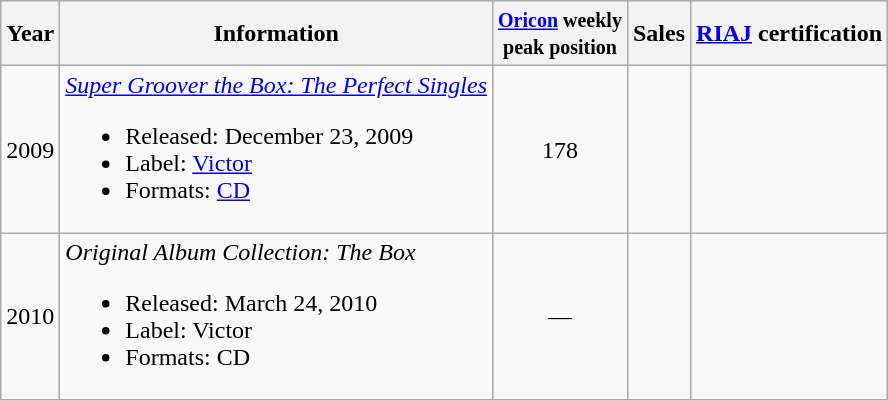<table class="wikitable">
<tr>
<th>Year</th>
<th>Information</th>
<th><small><a href='#'>Oricon</a> weekly<br>peak position</small></th>
<th>Sales<br></th>
<th><a href='#'>RIAJ</a> certification</th>
</tr>
<tr>
<td>2009</td>
<td><em><a href='#'>Super Groover the Box: The Perfect Singles</a></em><br><ul><li>Released: December 23, 2009</li><li>Label: <a href='#'>Victor</a></li><li>Formats: <a href='#'>CD</a></li></ul></td>
<td style="text-align:center;">178</td>
<td align="left"></td>
<td align="left"></td>
</tr>
<tr>
<td>2010</td>
<td><em>Original Album Collection: The Box</em><br><ul><li>Released: March 24, 2010</li><li>Label: Victor</li><li>Formats: CD</li></ul></td>
<td style="text-align:center;">—</td>
<td align="left"></td>
<td align="left"></td>
</tr>
</table>
